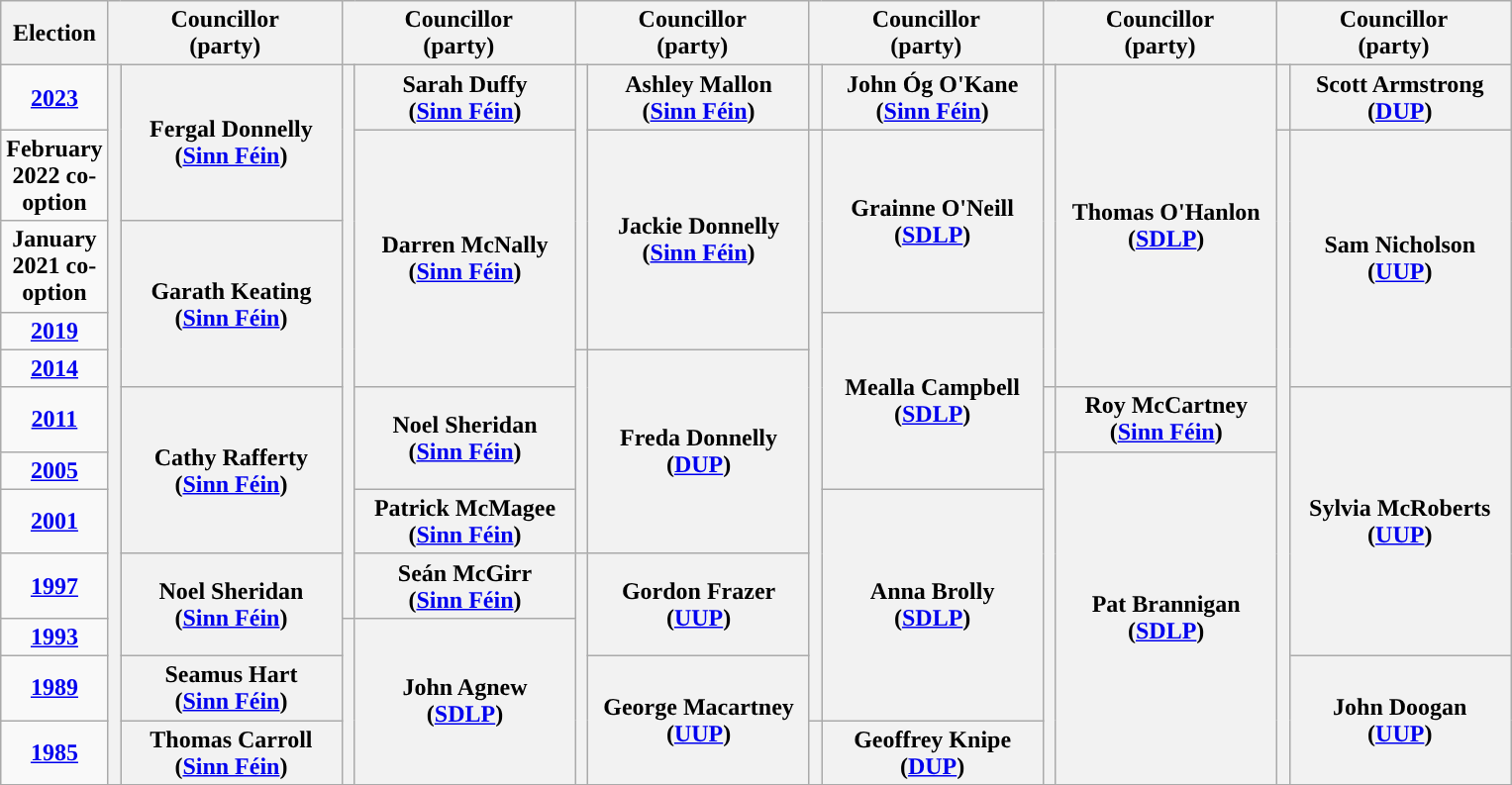<table class="wikitable" style="text-align:center">
<tr>
<th scope="col" width="50">Election</th>
<th scope="col" width="150" colspan = "2">Councillor<br> (party)</th>
<th scope="col" width="150" colspan = "2">Councillor<br> (party)</th>
<th scope="col" width="150" colspan = "2">Councillor<br> (party)</th>
<th scope="col" width="150" colspan = "2">Councillor<br> (party)</th>
<th scope="col" width="150" colspan = "2">Councillor<br> (party)</th>
<th scope="col" width="150" colspan = "2">Councillor<br> (party)</th>
</tr>
<tr>
<td><strong><a href='#'>2023</a></strong></td>
<th rowspan="12" width="1" style="background-color: "></th>
<th rowspan = "2">Fergal Donnelly <br> (<a href='#'>Sinn Féin</a>)</th>
<th rowspan="9" width="1" style="background-color: "></th>
<th rowspan = "1">Sarah Duffy <br> (<a href='#'>Sinn Féin</a>)</th>
<th rowspan="4" width="1" style="background-color: "></th>
<th rowspan = "1">Ashley Mallon <br> (<a href='#'>Sinn Féin</a>)</th>
<th rowspan="1" width="1" style="background-color: "></th>
<th rowspan = "1">John Óg O'Kane <br> (<a href='#'>Sinn Féin</a>)</th>
<th rowspan="5" width="1" style="background-color: "></th>
<th rowspan = "5">Thomas O'Hanlon <br> (<a href='#'>SDLP</a>)</th>
<th rowspan="1" width="1" style="background-color: "></th>
<th rowspan = "1">Scott Armstrong <br> (<a href='#'>DUP</a>)</th>
</tr>
<tr>
<td><strong>February 2022 co-option</strong></td>
<th rowspan = "4">Darren McNally <br> (<a href='#'>Sinn Féin</a>)</th>
<th rowspan = "3">Jackie Donnelly <br> (<a href='#'>Sinn Féin</a>)</th>
<th rowspan="10" width="1" style="background-color: "></th>
<th rowspan = "2">Grainne O'Neill <br> (<a href='#'>SDLP</a>)</th>
<th rowspan="11" width="1" style="background-color: "></th>
<th rowspan = "4">Sam Nicholson <br> (<a href='#'>UUP</a>)</th>
</tr>
<tr>
<td><strong>January 2021 co-option</strong></td>
<th rowspan = "3">Garath Keating <br> (<a href='#'>Sinn Féin</a>)</th>
</tr>
<tr>
<td><strong><a href='#'>2019</a></strong></td>
<th rowspan = "4">Mealla Campbell <br> (<a href='#'>SDLP</a>)</th>
</tr>
<tr>
<td><strong><a href='#'>2014</a></strong></td>
<th rowspan="4" width="1" style="background-color: "></th>
<th rowspan = "4">Freda Donnelly <br> (<a href='#'>DUP</a>)</th>
</tr>
<tr>
<td><strong><a href='#'>2011</a></strong></td>
<th rowspan = "3">Cathy Rafferty <br> (<a href='#'>Sinn Féin</a>)</th>
<th rowspan = "2">Noel Sheridan <br> (<a href='#'>Sinn Féin</a>)</th>
<th rowspan="1" width="1" style="background-color: "></th>
<th rowspan = "1">Roy McCartney <br> (<a href='#'>Sinn Féin</a>)</th>
<th rowspan = "5">Sylvia McRoberts <br> (<a href='#'>UUP</a>)</th>
</tr>
<tr>
<td><strong><a href='#'>2005</a></strong></td>
<th rowspan="6" width="1" style="background-color: "></th>
<th rowspan = "6">Pat Brannigan <br> (<a href='#'>SDLP</a>)</th>
</tr>
<tr>
<td><strong><a href='#'>2001</a></strong></td>
<th rowspan = "1">Patrick McMagee <br> (<a href='#'>Sinn Féin</a>)</th>
<th rowspan = "4">Anna Brolly <br> (<a href='#'>SDLP</a>)</th>
</tr>
<tr>
<td><strong><a href='#'>1997</a></strong></td>
<th rowspan = "2">Noel Sheridan <br> (<a href='#'>Sinn Féin</a>)</th>
<th rowspan = "1">Seán McGirr <br> (<a href='#'>Sinn Féin</a>)</th>
<th rowspan="4" width="1" style="background-color: "></th>
<th rowspan = "2">Gordon Frazer <br> (<a href='#'>UUP</a>)</th>
</tr>
<tr>
<td><strong><a href='#'>1993</a></strong></td>
<th rowspan="3" width="1" style="background-color: "></th>
<th rowspan = "3">John Agnew <br> (<a href='#'>SDLP</a>)</th>
</tr>
<tr>
<td><strong><a href='#'>1989</a></strong></td>
<th rowspan = "1">Seamus Hart <br> (<a href='#'>Sinn Féin</a>)</th>
<th rowspan = "2">George Macartney <br> (<a href='#'>UUP</a>)</th>
<th rowspan = "2">John Doogan <br> (<a href='#'>UUP</a>)</th>
</tr>
<tr>
<td><strong><a href='#'>1985</a></strong></td>
<th rowspan = "1">Thomas Carroll <br> (<a href='#'>Sinn Féin</a>)</th>
<th rowspan="1" width="1" style="background-color: "></th>
<th rowspan = "1">Geoffrey Knipe <br> (<a href='#'>DUP</a>)</th>
</tr>
<tr>
</tr>
</table>
